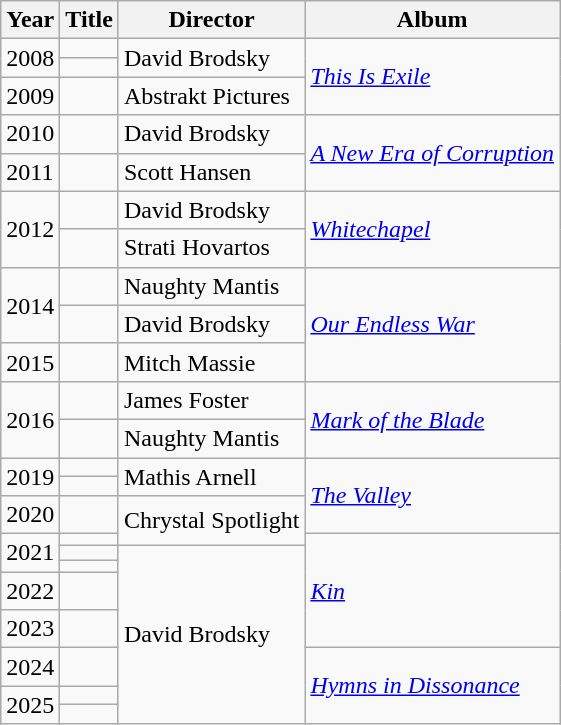<table class="wikitable">
<tr>
<th>Year</th>
<th>Title</th>
<th>Director</th>
<th>Album</th>
</tr>
<tr>
<td rowspan="2">2008</td>
<td></td>
<td rowspan="2">David Brodsky</td>
<td rowspan="3"><em><a href='#'>This Is Exile</a></em></td>
</tr>
<tr>
<td></td>
</tr>
<tr>
<td>2009</td>
<td></td>
<td>Abstrakt Pictures</td>
</tr>
<tr>
<td>2010</td>
<td></td>
<td>David Brodsky</td>
<td rowspan="2"><em><a href='#'>A New Era of Corruption</a></em></td>
</tr>
<tr>
<td>2011</td>
<td></td>
<td>Scott Hansen</td>
</tr>
<tr>
<td rowspan="2">2012</td>
<td></td>
<td>David Brodsky</td>
<td rowspan="2"><em><a href='#'>Whitechapel</a></em></td>
</tr>
<tr>
<td></td>
<td>Strati Hovartos </td>
</tr>
<tr>
<td rowspan="2">2014</td>
<td></td>
<td>Naughty Mantis</td>
<td rowspan="3"><em><a href='#'>Our Endless War</a></em></td>
</tr>
<tr>
<td></td>
<td>David Brodsky</td>
</tr>
<tr>
<td>2015</td>
<td></td>
<td>Mitch Massie</td>
</tr>
<tr>
<td rowspan="2">2016</td>
<td></td>
<td>James Foster</td>
<td rowspan="2"><em><a href='#'>Mark of the Blade</a></em></td>
</tr>
<tr>
<td></td>
<td>Naughty Mantis</td>
</tr>
<tr>
<td rowspan="2">2019</td>
<td></td>
<td rowspan="2">Mathis Arnell</td>
<td rowspan="3"><em><a href='#'>The Valley</a></em></td>
</tr>
<tr>
<td></td>
</tr>
<tr>
<td>2020</td>
<td></td>
<td rowspan="2">Chrystal Spotlight</td>
</tr>
<tr>
<td rowspan="3">2021</td>
<td></td>
<td rowspan="5"><em><a href='#'>Kin</a></em></td>
</tr>
<tr>
<td></td>
<td rowspan="7">David Brodsky</td>
</tr>
<tr>
<td></td>
</tr>
<tr>
<td>2022</td>
<td></td>
</tr>
<tr>
<td>2023</td>
<td></td>
</tr>
<tr>
<td>2024</td>
<td></td>
<td rowspan="3"><em><a href='#'>Hymns in Dissonance</a></em></td>
</tr>
<tr>
<td rowspan="2">2025</td>
<td></td>
</tr>
<tr>
<td></td>
</tr>
</table>
